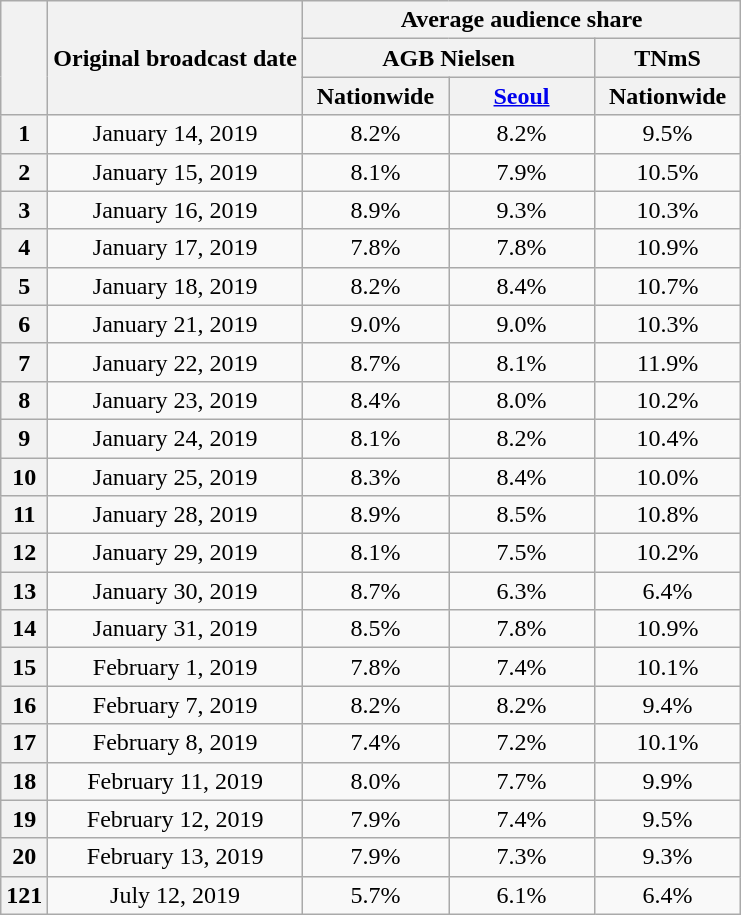<table class="wikitable" style="text-align:center">
<tr>
<th rowspan="3"></th>
<th rowspan="3">Original broadcast date</th>
<th colspan="3">Average audience share</th>
</tr>
<tr>
<th colspan="2">AGB Nielsen</th>
<th colspan="1">TNmS</th>
</tr>
<tr>
<th width="90">Nationwide</th>
<th width="90"><a href='#'>Seoul</a></th>
<th width="90">Nationwide</th>
</tr>
<tr>
<th>1</th>
<td>January 14, 2019</td>
<td>8.2%</td>
<td>8.2%</td>
<td>9.5%</td>
</tr>
<tr>
<th>2</th>
<td>January 15, 2019</td>
<td>8.1%</td>
<td>7.9%</td>
<td>10.5%</td>
</tr>
<tr>
<th>3</th>
<td>January 16, 2019</td>
<td>8.9%</td>
<td>9.3%</td>
<td>10.3%</td>
</tr>
<tr>
<th>4</th>
<td>January 17, 2019</td>
<td>7.8%</td>
<td>7.8%</td>
<td>10.9%</td>
</tr>
<tr>
<th>5</th>
<td>January 18, 2019</td>
<td>8.2%</td>
<td>8.4%</td>
<td>10.7%</td>
</tr>
<tr>
<th>6</th>
<td>January 21, 2019</td>
<td>9.0%</td>
<td>9.0%</td>
<td>10.3%</td>
</tr>
<tr>
<th>7</th>
<td>January 22, 2019</td>
<td>8.7%</td>
<td>8.1%</td>
<td>11.9%</td>
</tr>
<tr>
<th>8</th>
<td>January 23, 2019</td>
<td>8.4%</td>
<td>8.0%</td>
<td>10.2%</td>
</tr>
<tr>
<th>9</th>
<td>January 24, 2019</td>
<td>8.1%</td>
<td>8.2%</td>
<td>10.4%</td>
</tr>
<tr>
<th>10</th>
<td>January 25, 2019</td>
<td>8.3%</td>
<td>8.4%</td>
<td>10.0%</td>
</tr>
<tr>
<th>11</th>
<td>January 28, 2019</td>
<td>8.9%</td>
<td>8.5%</td>
<td>10.8%</td>
</tr>
<tr>
<th>12</th>
<td>January 29, 2019</td>
<td>8.1%</td>
<td>7.5%</td>
<td>10.2%</td>
</tr>
<tr>
<th>13</th>
<td>January 30, 2019</td>
<td>8.7%</td>
<td>6.3%</td>
<td>6.4%</td>
</tr>
<tr>
<th>14</th>
<td>January 31, 2019</td>
<td>8.5%</td>
<td>7.8%</td>
<td>10.9%</td>
</tr>
<tr>
<th>15</th>
<td>February 1, 2019</td>
<td>7.8%</td>
<td>7.4%</td>
<td>10.1%</td>
</tr>
<tr>
<th>16</th>
<td>February 7, 2019</td>
<td>8.2%</td>
<td>8.2%</td>
<td>9.4%</td>
</tr>
<tr>
<th>17</th>
<td>February 8, 2019</td>
<td>7.4%</td>
<td>7.2%</td>
<td>10.1%</td>
</tr>
<tr>
<th>18</th>
<td>February 11, 2019</td>
<td>8.0%</td>
<td>7.7%</td>
<td>9.9%</td>
</tr>
<tr>
<th>19</th>
<td>February 12, 2019</td>
<td>7.9%</td>
<td>7.4%</td>
<td>9.5%</td>
</tr>
<tr>
<th>20</th>
<td>February 13, 2019</td>
<td>7.9%</td>
<td>7.3%</td>
<td>9.3%</td>
</tr>
<tr>
<th>121</th>
<td>July 12, 2019</td>
<td>5.7%</td>
<td>6.1%</td>
<td>6.4%</td>
</tr>
</table>
